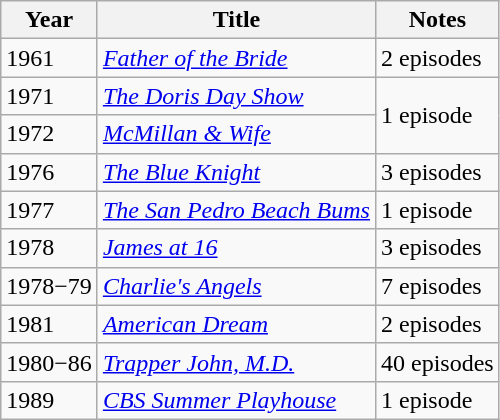<table class="wikitable">
<tr>
<th>Year</th>
<th>Title</th>
<th>Notes</th>
</tr>
<tr>
<td>1961</td>
<td><em><a href='#'>Father of the Bride</a></em></td>
<td>2 episodes</td>
</tr>
<tr>
<td>1971</td>
<td><em><a href='#'>The Doris Day Show</a></em></td>
<td rowspan=2>1 episode</td>
</tr>
<tr>
<td>1972</td>
<td><em><a href='#'>McMillan & Wife</a></em></td>
</tr>
<tr>
<td>1976</td>
<td><em><a href='#'>The Blue Knight</a></em></td>
<td>3 episodes</td>
</tr>
<tr>
<td>1977</td>
<td><em><a href='#'>The San Pedro Beach Bums</a></em></td>
<td>1 episode</td>
</tr>
<tr>
<td>1978</td>
<td><em><a href='#'>James at 16</a></em></td>
<td>3 episodes</td>
</tr>
<tr>
<td>1978−79</td>
<td><em><a href='#'>Charlie's Angels</a></em></td>
<td>7 episodes</td>
</tr>
<tr>
<td>1981</td>
<td><em><a href='#'>American Dream</a></em></td>
<td>2 episodes</td>
</tr>
<tr>
<td>1980−86</td>
<td><em><a href='#'>Trapper John, M.D.</a></em></td>
<td>40 episodes</td>
</tr>
<tr>
<td>1989</td>
<td><em><a href='#'>CBS Summer Playhouse</a></em></td>
<td>1 episode</td>
</tr>
</table>
